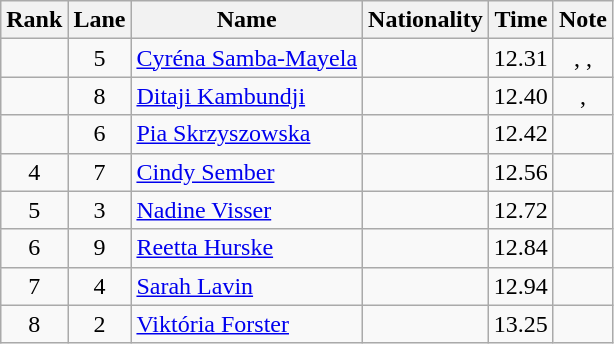<table class="wikitable sortable" style="text-align:center">
<tr>
<th>Rank</th>
<th>Lane</th>
<th align="left">Name</th>
<th align="left">Nationality</th>
<th>Time</th>
<th>Note</th>
</tr>
<tr>
<td></td>
<td>5</td>
<td align="left"><a href='#'>Cyréna Samba-Mayela</a></td>
<td align="left"></td>
<td>12.31</td>
<td>, , </td>
</tr>
<tr>
<td></td>
<td>8</td>
<td align="left"><a href='#'>Ditaji Kambundji</a></td>
<td align="left"></td>
<td>12.40</td>
<td>, </td>
</tr>
<tr>
<td></td>
<td>6</td>
<td align="left"><a href='#'>Pia Skrzyszowska</a></td>
<td align="left"></td>
<td>12.42</td>
<td></td>
</tr>
<tr>
<td>4</td>
<td>7</td>
<td align="left"><a href='#'>Cindy Sember</a></td>
<td align="left"></td>
<td>12.56</td>
<td></td>
</tr>
<tr>
<td>5</td>
<td>3</td>
<td align="left"><a href='#'>Nadine Visser</a></td>
<td align="left"></td>
<td>12.72</td>
<td></td>
</tr>
<tr>
<td>6</td>
<td>9</td>
<td align="left"><a href='#'>Reetta Hurske</a></td>
<td align="left"></td>
<td>12.84</td>
<td></td>
</tr>
<tr>
<td>7</td>
<td>4</td>
<td align="left"><a href='#'>Sarah Lavin</a></td>
<td align="left"></td>
<td>12.94</td>
<td></td>
</tr>
<tr>
<td>8</td>
<td>2</td>
<td align="left"><a href='#'>Viktória Forster</a></td>
<td align="left"></td>
<td>13.25</td>
<td></td>
</tr>
</table>
